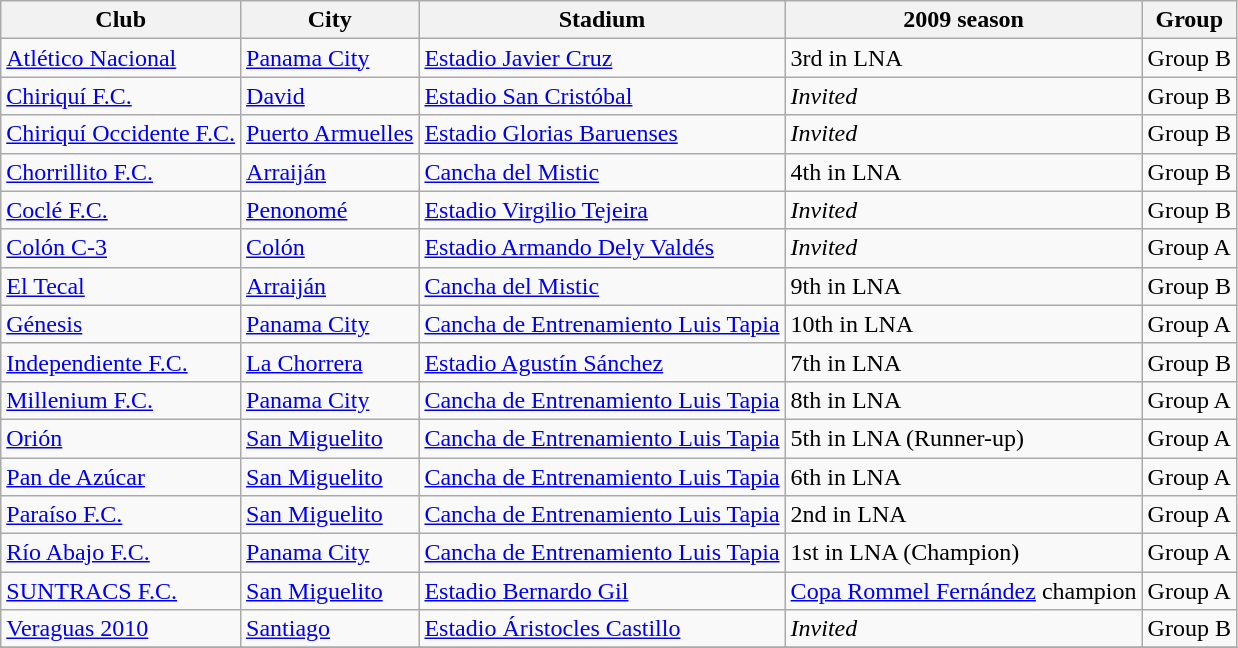<table class="wikitable sortable">
<tr>
<th>Club</th>
<th>City</th>
<th>Stadium</th>
<th>2009 season</th>
<th>Group</th>
</tr>
<tr>
<td><a href='#'>Atlético Nacional</a></td>
<td><a href='#'>Panama City</a></td>
<td><a href='#'>Estadio Javier Cruz</a></td>
<td>3rd in LNA</td>
<td>Group B</td>
</tr>
<tr>
<td><a href='#'>Chiriquí F.C.</a></td>
<td><a href='#'>David</a></td>
<td><a href='#'>Estadio San Cristóbal</a></td>
<td><em>Invited</em></td>
<td>Group B</td>
</tr>
<tr>
<td><a href='#'>Chiriquí Occidente F.C.</a></td>
<td><a href='#'>Puerto Armuelles</a></td>
<td><a href='#'>Estadio Glorias Baruenses</a></td>
<td><em>Invited</em></td>
<td>Group B</td>
</tr>
<tr>
<td><a href='#'>Chorrillito F.C.</a></td>
<td><a href='#'>Arraiján</a></td>
<td><a href='#'>Cancha del Mistic</a></td>
<td>4th in LNA</td>
<td>Group B</td>
</tr>
<tr>
<td><a href='#'>Coclé F.C.</a></td>
<td><a href='#'>Penonomé</a></td>
<td><a href='#'>Estadio Virgilio Tejeira</a></td>
<td><em>Invited</em></td>
<td>Group B</td>
</tr>
<tr>
<td><a href='#'>Colón C-3</a></td>
<td><a href='#'>Colón</a></td>
<td><a href='#'>Estadio Armando Dely Valdés</a></td>
<td><em>Invited</em></td>
<td>Group A</td>
</tr>
<tr>
<td><a href='#'>El Tecal</a></td>
<td><a href='#'>Arraiján</a></td>
<td><a href='#'>Cancha del Mistic</a></td>
<td>9th in LNA</td>
<td>Group B</td>
</tr>
<tr>
<td><a href='#'>Génesis</a></td>
<td><a href='#'>Panama City</a></td>
<td><a href='#'>Cancha de Entrenamiento Luis Tapia</a></td>
<td>10th in LNA</td>
<td>Group A</td>
</tr>
<tr>
<td><a href='#'>Independiente F.C.</a></td>
<td><a href='#'>La Chorrera</a></td>
<td><a href='#'>Estadio Agustín Sánchez</a></td>
<td>7th in LNA</td>
<td>Group B</td>
</tr>
<tr>
<td><a href='#'>Millenium F.C.</a></td>
<td><a href='#'>Panama City</a></td>
<td><a href='#'>Cancha de Entrenamiento Luis Tapia</a></td>
<td>8th in LNA</td>
<td>Group A</td>
</tr>
<tr>
<td><a href='#'>Orión</a></td>
<td><a href='#'>San Miguelito</a></td>
<td><a href='#'>Cancha de Entrenamiento Luis Tapia</a></td>
<td>5th in LNA (Runner-up)</td>
<td>Group A</td>
</tr>
<tr>
<td><a href='#'>Pan de Azúcar</a></td>
<td><a href='#'>San Miguelito</a></td>
<td><a href='#'>Cancha de Entrenamiento Luis Tapia</a></td>
<td>6th in LNA</td>
<td>Group A</td>
</tr>
<tr>
<td><a href='#'>Paraíso F.C.</a></td>
<td><a href='#'>San Miguelito</a></td>
<td><a href='#'>Cancha de Entrenamiento Luis Tapia</a></td>
<td>2nd in LNA</td>
<td>Group A</td>
</tr>
<tr>
<td><a href='#'>Río Abajo F.C.</a></td>
<td><a href='#'>Panama City</a></td>
<td><a href='#'>Cancha de Entrenamiento Luis Tapia</a></td>
<td>1st in LNA (Champion)</td>
<td>Group A</td>
</tr>
<tr>
<td><a href='#'>SUNTRACS F.C.</a></td>
<td><a href='#'>San Miguelito</a></td>
<td><a href='#'>Estadio Bernardo Gil</a></td>
<td><a href='#'>Copa Rommel Fernández</a> champion</td>
<td>Group A</td>
</tr>
<tr>
<td><a href='#'>Veraguas 2010</a></td>
<td><a href='#'>Santiago</a></td>
<td><a href='#'>Estadio Áristocles Castillo</a></td>
<td><em>Invited</em></td>
<td>Group B</td>
</tr>
<tr>
</tr>
</table>
